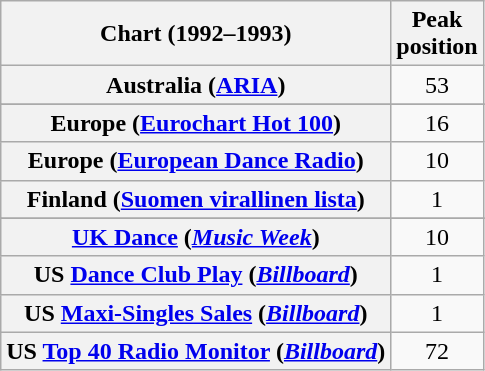<table class="wikitable sortable plainrowheaders" style="text-align:center">
<tr>
<th>Chart (1992–1993)</th>
<th>Peak<br>position</th>
</tr>
<tr>
<th scope="row">Australia (<a href='#'>ARIA</a>)</th>
<td>53</td>
</tr>
<tr>
</tr>
<tr>
</tr>
<tr>
<th scope="row">Europe (<a href='#'>Eurochart Hot 100</a>)</th>
<td>16</td>
</tr>
<tr>
<th scope="row">Europe (<a href='#'>European Dance Radio</a>)</th>
<td>10</td>
</tr>
<tr>
<th scope="row">Finland (<a href='#'>Suomen virallinen lista</a>)</th>
<td>1</td>
</tr>
<tr>
</tr>
<tr>
</tr>
<tr>
</tr>
<tr>
</tr>
<tr>
</tr>
<tr>
</tr>
<tr>
</tr>
<tr>
</tr>
<tr>
<th scope="row"><a href='#'>UK Dance</a> (<em><a href='#'>Music Week</a></em>)</th>
<td>10</td>
</tr>
<tr>
<th scope="row">US <a href='#'>Dance Club Play</a> (<em><a href='#'>Billboard</a></em>)</th>
<td>1</td>
</tr>
<tr>
<th scope="row">US <a href='#'>Maxi-Singles Sales</a> (<em><a href='#'>Billboard</a></em>)</th>
<td>1</td>
</tr>
<tr>
<th scope="row">US <a href='#'>Top 40 Radio Monitor</a> (<em><a href='#'>Billboard</a></em>)</th>
<td>72</td>
</tr>
</table>
